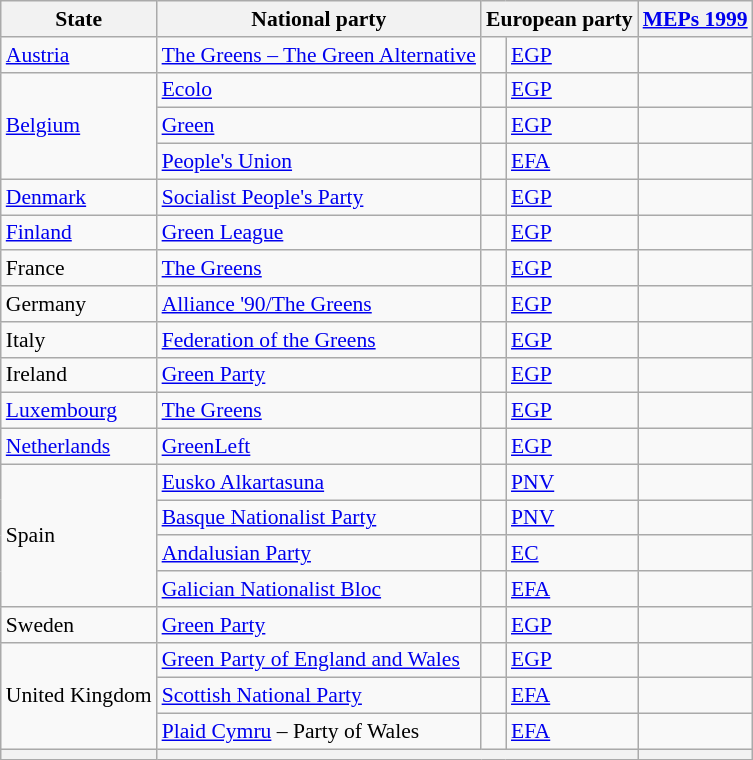<table class="wikitable sortable mw-collapsible mw-collapsed" style="font-size:90%">
<tr>
<th>State</th>
<th>National party</th>
<th colspan="2">European party</th>
<th data-sort-type="number"><a href='#'>MEPs 1999</a></th>
</tr>
<tr>
<td> <a href='#'>Austria</a></td>
<td><a href='#'>The Greens – The Green Alternative</a></td>
<td></td>
<td><a href='#'>EGP</a></td>
<td></td>
</tr>
<tr>
<td rowspan="3"> <a href='#'>Belgium</a></td>
<td><a href='#'>Ecolo</a></td>
<td></td>
<td><a href='#'>EGP</a></td>
<td></td>
</tr>
<tr>
<td><a href='#'>Green</a></td>
<td></td>
<td><a href='#'>EGP</a></td>
<td></td>
</tr>
<tr>
<td><a href='#'>People's Union</a></td>
<td></td>
<td><a href='#'>EFA</a></td>
<td></td>
</tr>
<tr>
<td> <a href='#'>Denmark</a></td>
<td><a href='#'>Socialist People's Party</a></td>
<td></td>
<td><a href='#'>EGP</a></td>
<td></td>
</tr>
<tr>
<td> <a href='#'>Finland</a></td>
<td><a href='#'>Green League</a></td>
<td></td>
<td><a href='#'>EGP</a></td>
<td></td>
</tr>
<tr>
<td> France</td>
<td><a href='#'>The Greens</a></td>
<td></td>
<td><a href='#'>EGP</a></td>
<td></td>
</tr>
<tr>
<td> Germany</td>
<td><a href='#'>Alliance '90/The Greens</a></td>
<td></td>
<td><a href='#'>EGP</a></td>
<td></td>
</tr>
<tr>
<td> Italy</td>
<td><a href='#'>Federation of the Greens</a></td>
<td></td>
<td><a href='#'>EGP</a></td>
<td></td>
</tr>
<tr>
<td> Ireland</td>
<td><a href='#'>Green Party</a></td>
<td></td>
<td><a href='#'>EGP</a></td>
<td></td>
</tr>
<tr>
<td> <a href='#'>Luxembourg</a></td>
<td><a href='#'>The Greens</a></td>
<td></td>
<td><a href='#'>EGP</a></td>
<td></td>
</tr>
<tr>
<td><a href='#'>Netherlands</a></td>
<td><a href='#'>GreenLeft</a></td>
<td></td>
<td><a href='#'>EGP</a></td>
<td></td>
</tr>
<tr>
<td rowspan="4"> Spain</td>
<td><a href='#'>Eusko Alkartasuna</a></td>
<td></td>
<td><a href='#'>PNV</a></td>
<td></td>
</tr>
<tr>
<td><a href='#'>Basque Nationalist Party</a></td>
<td></td>
<td><a href='#'>PNV</a></td>
<td></td>
</tr>
<tr>
<td><a href='#'>Andalusian Party</a></td>
<td></td>
<td><a href='#'>EC</a></td>
<td></td>
</tr>
<tr>
<td><a href='#'>Galician Nationalist Bloc</a></td>
<td></td>
<td><a href='#'>EFA</a></td>
<td></td>
</tr>
<tr>
<td> Sweden</td>
<td><a href='#'>Green Party</a></td>
<td></td>
<td><a href='#'>EGP</a></td>
<td></td>
</tr>
<tr>
<td rowspan="3"> United Kingdom</td>
<td><a href='#'>Green Party of England and Wales</a></td>
<td></td>
<td><a href='#'>EGP</a></td>
<td></td>
</tr>
<tr>
<td><a href='#'>Scottish National Party</a></td>
<td></td>
<td><a href='#'>EFA</a></td>
<td></td>
</tr>
<tr>
<td><a href='#'>Plaid Cymru</a> – Party of Wales</td>
<td></td>
<td><a href='#'>EFA</a></td>
<td></td>
</tr>
<tr>
<th></th>
<th colspan="3"></th>
<th></th>
</tr>
</table>
